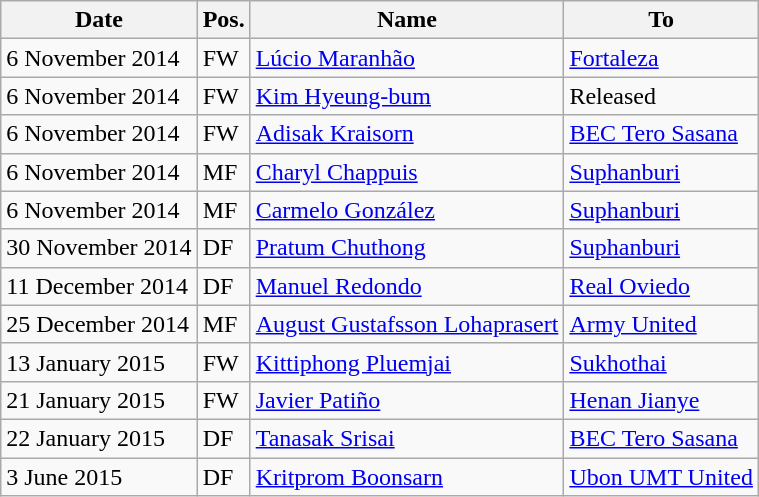<table class="wikitable">
<tr>
<th>Date</th>
<th>Pos.</th>
<th>Name</th>
<th>To</th>
</tr>
<tr>
<td>6 November 2014</td>
<td>FW</td>
<td> <a href='#'>Lúcio Maranhão</a></td>
<td> <a href='#'>Fortaleza</a></td>
</tr>
<tr>
<td>6 November 2014</td>
<td>FW</td>
<td> <a href='#'>Kim Hyeung-bum</a></td>
<td>Released</td>
</tr>
<tr>
<td>6 November 2014</td>
<td>FW</td>
<td> <a href='#'>Adisak Kraisorn</a></td>
<td> <a href='#'>BEC Tero Sasana</a></td>
</tr>
<tr>
<td>6 November 2014</td>
<td>MF</td>
<td> <a href='#'>Charyl Chappuis</a></td>
<td> <a href='#'>Suphanburi</a></td>
</tr>
<tr>
<td>6 November 2014</td>
<td>MF</td>
<td> <a href='#'>Carmelo González</a></td>
<td> <a href='#'>Suphanburi</a></td>
</tr>
<tr>
<td>30 November 2014</td>
<td>DF</td>
<td> <a href='#'>Pratum Chuthong</a></td>
<td> <a href='#'>Suphanburi</a></td>
</tr>
<tr>
<td>11 December 2014</td>
<td>DF</td>
<td> <a href='#'>Manuel Redondo</a></td>
<td> <a href='#'>Real Oviedo</a></td>
</tr>
<tr>
<td>25 December 2014</td>
<td>MF</td>
<td> <a href='#'>August Gustafsson Lohaprasert</a></td>
<td> <a href='#'>Army United</a></td>
</tr>
<tr>
<td>13 January 2015</td>
<td>FW</td>
<td> <a href='#'>Kittiphong Pluemjai</a></td>
<td> <a href='#'>Sukhothai</a></td>
</tr>
<tr>
<td>21 January 2015</td>
<td>FW</td>
<td> <a href='#'>Javier Patiño</a></td>
<td> <a href='#'>Henan Jianye</a></td>
</tr>
<tr>
<td>22 January 2015</td>
<td>DF</td>
<td> <a href='#'>Tanasak Srisai</a></td>
<td> <a href='#'>BEC Tero Sasana</a></td>
</tr>
<tr>
<td>3 June 2015</td>
<td>DF</td>
<td> <a href='#'>Kritprom Boonsarn</a></td>
<td> <a href='#'>Ubon UMT United</a></td>
</tr>
</table>
